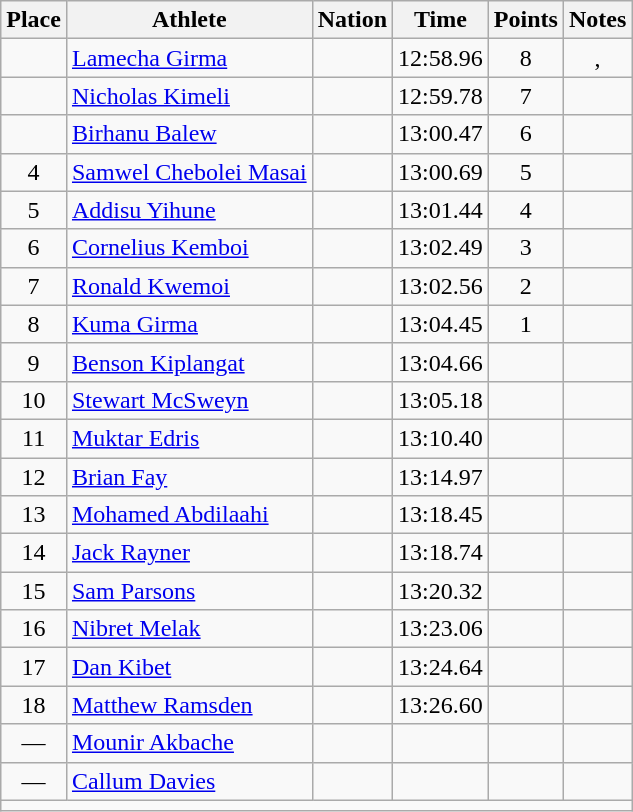<table class="wikitable mw-datatable sortable" style="text-align:center;">
<tr>
<th scope="col">Place</th>
<th scope="col">Athlete</th>
<th scope="col">Nation</th>
<th scope="col">Time</th>
<th scope="col">Points</th>
<th scope="col">Notes</th>
</tr>
<tr>
<td></td>
<td align="left"><a href='#'>Lamecha Girma</a></td>
<td align="left"></td>
<td>12:58.96</td>
<td>8</td>
<td>, </td>
</tr>
<tr>
<td></td>
<td align="left"><a href='#'>Nicholas Kimeli</a></td>
<td align="left"></td>
<td>12:59.78</td>
<td>7</td>
<td></td>
</tr>
<tr>
<td></td>
<td align="left"><a href='#'>Birhanu Balew</a></td>
<td align="left"></td>
<td>13:00.47</td>
<td>6</td>
<td></td>
</tr>
<tr>
<td>4</td>
<td align="left"><a href='#'>Samwel Chebolei Masai</a></td>
<td align="left"></td>
<td>13:00.69</td>
<td>5</td>
<td></td>
</tr>
<tr>
<td>5</td>
<td align="left"><a href='#'>Addisu Yihune</a></td>
<td align="left"></td>
<td>13:01.44</td>
<td>4</td>
<td></td>
</tr>
<tr>
<td>6</td>
<td align="left"><a href='#'>Cornelius Kemboi</a></td>
<td align="left"></td>
<td>13:02.49</td>
<td>3</td>
<td></td>
</tr>
<tr>
<td>7</td>
<td align="left"><a href='#'>Ronald Kwemoi</a></td>
<td align="left"></td>
<td>13:02.56</td>
<td>2</td>
<td></td>
</tr>
<tr>
<td>8</td>
<td align="left"><a href='#'>Kuma Girma</a></td>
<td align="left"></td>
<td>13:04.45</td>
<td>1</td>
<td></td>
</tr>
<tr>
<td>9</td>
<td align="left"><a href='#'>Benson Kiplangat</a></td>
<td align="left"></td>
<td>13:04.66</td>
<td></td>
<td></td>
</tr>
<tr>
<td>10</td>
<td align="left"><a href='#'>Stewart McSweyn</a></td>
<td align="left"></td>
<td>13:05.18</td>
<td></td>
<td></td>
</tr>
<tr>
<td>11</td>
<td align="left"><a href='#'>Muktar Edris</a></td>
<td align="left"></td>
<td>13:10.40</td>
<td></td>
<td></td>
</tr>
<tr>
<td>12</td>
<td align="left"><a href='#'>Brian Fay</a></td>
<td align="left"></td>
<td>13:14.97</td>
<td></td>
<td></td>
</tr>
<tr>
<td>13</td>
<td align="left"><a href='#'>Mohamed Abdilaahi</a></td>
<td align="left"></td>
<td>13:18.45</td>
<td></td>
<td></td>
</tr>
<tr>
<td>14</td>
<td align="left"><a href='#'>Jack Rayner</a></td>
<td align="left"></td>
<td>13:18.74</td>
<td></td>
<td></td>
</tr>
<tr>
<td>15</td>
<td align="left"><a href='#'>Sam Parsons</a></td>
<td align="left"></td>
<td>13:20.32</td>
<td></td>
<td></td>
</tr>
<tr>
<td>16</td>
<td align="left"><a href='#'>Nibret Melak</a></td>
<td align="left"></td>
<td>13:23.06</td>
<td></td>
<td></td>
</tr>
<tr>
<td>17</td>
<td align="left"><a href='#'>Dan Kibet</a></td>
<td align="left"></td>
<td>13:24.64</td>
<td></td>
<td></td>
</tr>
<tr>
<td>18</td>
<td align="left"><a href='#'>Matthew Ramsden</a></td>
<td align="left"></td>
<td>13:26.60</td>
<td></td>
<td></td>
</tr>
<tr>
<td>—</td>
<td align="left"><a href='#'>Mounir Akbache</a></td>
<td align="left"></td>
<td></td>
<td></td>
<td></td>
</tr>
<tr>
<td>—</td>
<td align="left"><a href='#'>Callum Davies</a></td>
<td align="left"></td>
<td></td>
<td></td>
<td></td>
</tr>
<tr class="sortbottom">
<td colspan="6"></td>
</tr>
</table>
